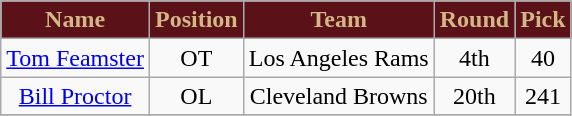<table class="wikitable" style="text-align: center;">
<tr>
<th style="background:#5a1118; color:#d3b787;">Name</th>
<th style="background:#5a1118; color:#d3b787;">Position</th>
<th style="background:#5a1118; color:#d3b787;">Team</th>
<th style="background:#5a1118; color:#d3b787;">Round</th>
<th style="background:#5a1118; color:#d3b787;">Pick</th>
</tr>
<tr>
<td><a href='#'>Tom Feamster</a></td>
<td>OT</td>
<td>Los Angeles Rams</td>
<td>4th</td>
<td>40</td>
</tr>
<tr>
<td><a href='#'>Bill Proctor</a></td>
<td>OL</td>
<td>Cleveland Browns</td>
<td>20th</td>
<td>241</td>
</tr>
<tr>
</tr>
</table>
